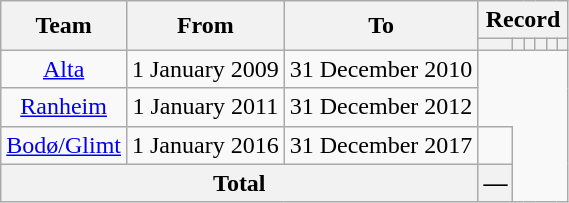<table class="wikitable" style="text-align: center">
<tr>
<th rowspan="2">Team</th>
<th rowspan="2">From</th>
<th rowspan="2">To</th>
<th colspan="6">Record</th>
</tr>
<tr>
<th></th>
<th></th>
<th></th>
<th></th>
<th></th>
<th></th>
</tr>
<tr>
<td><a href='#'>Alta</a></td>
<td>1 January 2009</td>
<td>31 December 2010<br></td>
</tr>
<tr>
<td><a href='#'>Ranheim</a></td>
<td>1 January 2011</td>
<td>31 December 2012<br></td>
</tr>
<tr>
<td><a href='#'>Bodø/Glimt</a></td>
<td>1 January 2016</td>
<td>31 December 2017<br></td>
<td></td>
</tr>
<tr>
<th colspan="3">Total<br></th>
<th>—</th>
</tr>
</table>
